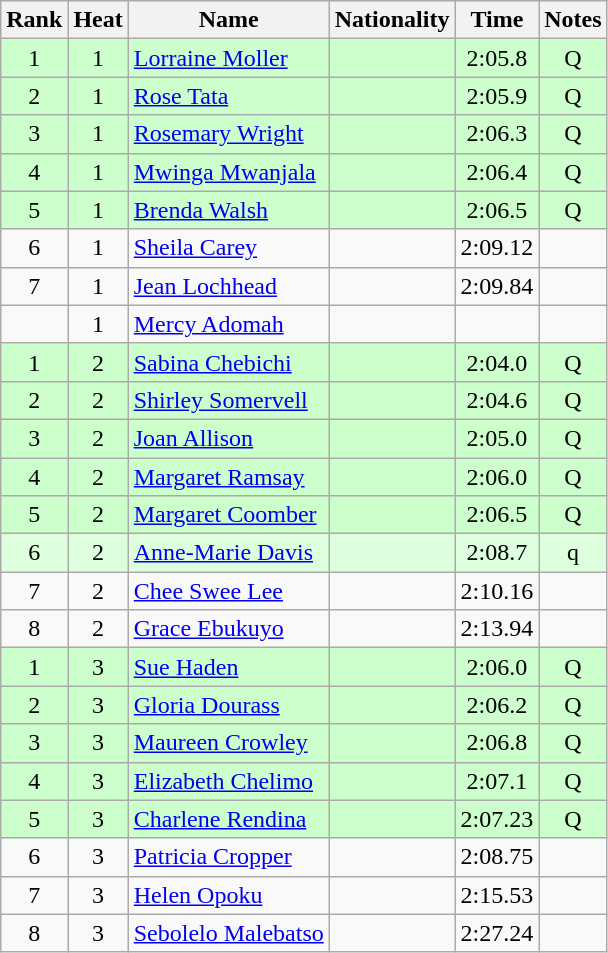<table class="wikitable sortable" style="text-align:center">
<tr>
<th>Rank</th>
<th>Heat</th>
<th>Name</th>
<th>Nationality</th>
<th>Time</th>
<th>Notes</th>
</tr>
<tr bgcolor=ccffcc>
<td>1</td>
<td>1</td>
<td align=left><a href='#'>Lorraine Moller</a></td>
<td align=left></td>
<td>2:05.8</td>
<td>Q</td>
</tr>
<tr bgcolor=ccffcc>
<td>2</td>
<td>1</td>
<td align=left><a href='#'>Rose Tata</a></td>
<td align=left></td>
<td>2:05.9</td>
<td>Q</td>
</tr>
<tr bgcolor=ccffcc>
<td>3</td>
<td>1</td>
<td align=left><a href='#'>Rosemary Wright</a></td>
<td align=left></td>
<td>2:06.3</td>
<td>Q</td>
</tr>
<tr bgcolor=ccffcc>
<td>4</td>
<td>1</td>
<td align=left><a href='#'>Mwinga Mwanjala</a></td>
<td align=left></td>
<td>2:06.4</td>
<td>Q</td>
</tr>
<tr bgcolor=ccffcc>
<td>5</td>
<td>1</td>
<td align=left><a href='#'>Brenda Walsh</a></td>
<td align=left></td>
<td>2:06.5</td>
<td>Q</td>
</tr>
<tr>
<td>6</td>
<td>1</td>
<td align=left><a href='#'>Sheila Carey</a></td>
<td align=left></td>
<td>2:09.12</td>
<td></td>
</tr>
<tr>
<td>7</td>
<td>1</td>
<td align=left><a href='#'>Jean Lochhead</a></td>
<td align=left></td>
<td>2:09.84</td>
<td></td>
</tr>
<tr>
<td></td>
<td>1</td>
<td align=left><a href='#'>Mercy Adomah</a></td>
<td align=left></td>
<td></td>
<td></td>
</tr>
<tr bgcolor=ccffcc>
<td>1</td>
<td>2</td>
<td align=left><a href='#'>Sabina Chebichi</a></td>
<td align=left></td>
<td>2:04.0</td>
<td>Q</td>
</tr>
<tr bgcolor=ccffcc>
<td>2</td>
<td>2</td>
<td align=left><a href='#'>Shirley Somervell</a></td>
<td align=left></td>
<td>2:04.6</td>
<td>Q</td>
</tr>
<tr bgcolor=ccffcc>
<td>3</td>
<td>2</td>
<td align=left><a href='#'>Joan Allison</a></td>
<td align=left></td>
<td>2:05.0</td>
<td>Q</td>
</tr>
<tr bgcolor=ccffcc>
<td>4</td>
<td>2</td>
<td align=left><a href='#'>Margaret Ramsay</a></td>
<td align=left></td>
<td>2:06.0</td>
<td>Q</td>
</tr>
<tr bgcolor=ccffcc>
<td>5</td>
<td>2</td>
<td align=left><a href='#'>Margaret Coomber</a></td>
<td align=left></td>
<td>2:06.5</td>
<td>Q</td>
</tr>
<tr bgcolor=ddffdd>
<td>6</td>
<td>2</td>
<td align=left><a href='#'>Anne-Marie Davis</a></td>
<td align=left></td>
<td>2:08.7</td>
<td>q</td>
</tr>
<tr>
<td>7</td>
<td>2</td>
<td align=left><a href='#'>Chee Swee Lee</a></td>
<td align=left></td>
<td>2:10.16</td>
<td></td>
</tr>
<tr>
<td>8</td>
<td>2</td>
<td align=left><a href='#'>Grace Ebukuyo</a></td>
<td align=left></td>
<td>2:13.94</td>
<td></td>
</tr>
<tr bgcolor=ccffcc>
<td>1</td>
<td>3</td>
<td align=left><a href='#'>Sue Haden</a></td>
<td align=left></td>
<td>2:06.0</td>
<td>Q</td>
</tr>
<tr bgcolor=ccffcc>
<td>2</td>
<td>3</td>
<td align=left><a href='#'>Gloria Dourass</a></td>
<td align=left></td>
<td>2:06.2</td>
<td>Q</td>
</tr>
<tr bgcolor=ccffcc>
<td>3</td>
<td>3</td>
<td align=left><a href='#'>Maureen Crowley</a></td>
<td align=left></td>
<td>2:06.8</td>
<td>Q</td>
</tr>
<tr bgcolor=ccffcc>
<td>4</td>
<td>3</td>
<td align=left><a href='#'>Elizabeth Chelimo</a></td>
<td align=left></td>
<td>2:07.1</td>
<td>Q</td>
</tr>
<tr bgcolor=ccffcc>
<td>5</td>
<td>3</td>
<td align=left><a href='#'>Charlene Rendina</a></td>
<td align=left></td>
<td>2:07.23</td>
<td>Q</td>
</tr>
<tr>
<td>6</td>
<td>3</td>
<td align=left><a href='#'>Patricia Cropper</a></td>
<td align=left></td>
<td>2:08.75</td>
<td></td>
</tr>
<tr>
<td>7</td>
<td>3</td>
<td align=left><a href='#'>Helen Opoku</a></td>
<td align=left></td>
<td>2:15.53</td>
<td></td>
</tr>
<tr>
<td>8</td>
<td>3</td>
<td align=left><a href='#'>Sebolelo Malebatso</a></td>
<td align=left></td>
<td>2:27.24</td>
<td></td>
</tr>
</table>
